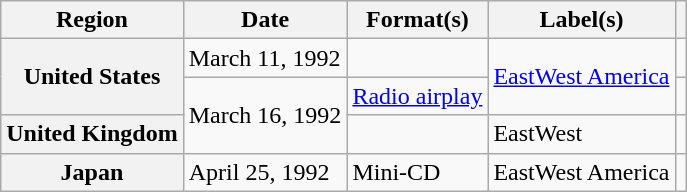<table class="wikitable plainrowheaders">
<tr>
<th scope="col">Region</th>
<th scope="col">Date</th>
<th scope="col">Format(s)</th>
<th scope="col">Label(s)</th>
<th scope="col"></th>
</tr>
<tr>
<th rowspan="2" scope="row">United States</th>
<td>March 11, 1992</td>
<td></td>
<td rowspan="2"><a href='#'>EastWest America</a></td>
<td></td>
</tr>
<tr>
<td rowspan="2">March 16, 1992</td>
<td><a href='#'>Radio airplay</a></td>
<td></td>
</tr>
<tr>
<th scope="row">United Kingdom</th>
<td></td>
<td>EastWest</td>
<td></td>
</tr>
<tr>
<th scope="row">Japan</th>
<td>April 25, 1992</td>
<td>Mini-CD</td>
<td>EastWest America</td>
<td></td>
</tr>
</table>
